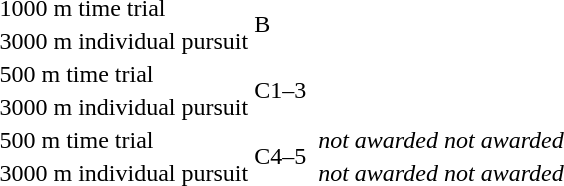<table>
<tr>
<td>1000 m time trial</td>
<td rowspan=2>B</td>
<td nowrap></td>
<td nowrap></td>
<td></td>
</tr>
<tr>
<td>3000 m individual pursuit</td>
<td></td>
<td></td>
<td nowrap></td>
</tr>
<tr>
<td>500 m time trial</td>
<td rowspan=2>C1–3</td>
<td></td>
<td></td>
<td></td>
</tr>
<tr>
<td nowrap>3000 m individual pursuit</td>
<td></td>
<td></td>
<td></td>
</tr>
<tr>
<td>500 m time trial</td>
<td rowspan=2>C4–5</td>
<td></td>
<td><em>not awarded</em></td>
<td><em>not awarded</em></td>
</tr>
<tr>
<td>3000 m individual pursuit</td>
<td></td>
<td><em>not awarded</em></td>
<td><em>not awarded</em></td>
</tr>
</table>
